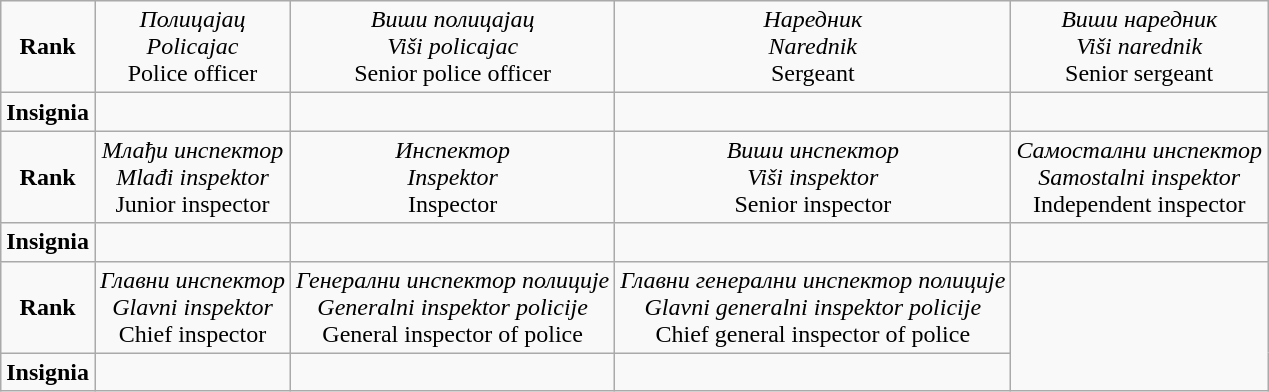<table class="wikitable" style="text-align:center">
<tr>
<td><strong>Rank</strong></td>
<td><em>Полицајац</em><br><em>Policajac</em><br>Police officer</td>
<td><em>Виши полицајац</em><br><em>Viši policajac</em><br>Senior police officer</td>
<td><em>Наредник</em><br><em>Narednik</em><br>Sergeant</td>
<td><em>Виши наредник</em><br><em>Viši narednik</em><br>Senior sergeant</td>
</tr>
<tr>
<td><strong>Insignia</strong></td>
<td></td>
<td></td>
<td></td>
<td></td>
</tr>
<tr>
<td><strong>Rank</strong></td>
<td><em>Млађи инспектор</em><br><em>Mlađi inspektor</em><br>Junior inspector</td>
<td><em>Инспектор</em><br><em>Inspektor</em><br>Inspector</td>
<td><em>Виши инспектор</em><br><em>Viši inspektor</em><br>Senior inspector</td>
<td><em>Самостални инспектор</em><br><em>Samostalni inspektor</em><br>Independent inspector</td>
</tr>
<tr>
<td><strong>Insignia</strong></td>
<td></td>
<td></td>
<td></td>
<td></td>
</tr>
<tr>
<td><strong>Rank</strong></td>
<td><em>Главни инспектор</em><br><em>Glavni inspektor</em><br>Chief inspector</td>
<td><em>Генерални инспектор полиције</em><br><em>Generalni inspektor policije</em><br>General inspector of police</td>
<td><em>Главни генерални инспектор полиције</em><br><em>Glavni generalni inspektor policije</em><br>Chief general inspector of police</td>
</tr>
<tr>
<td><strong>Insignia</strong></td>
<td></td>
<td></td>
<td></td>
</tr>
</table>
